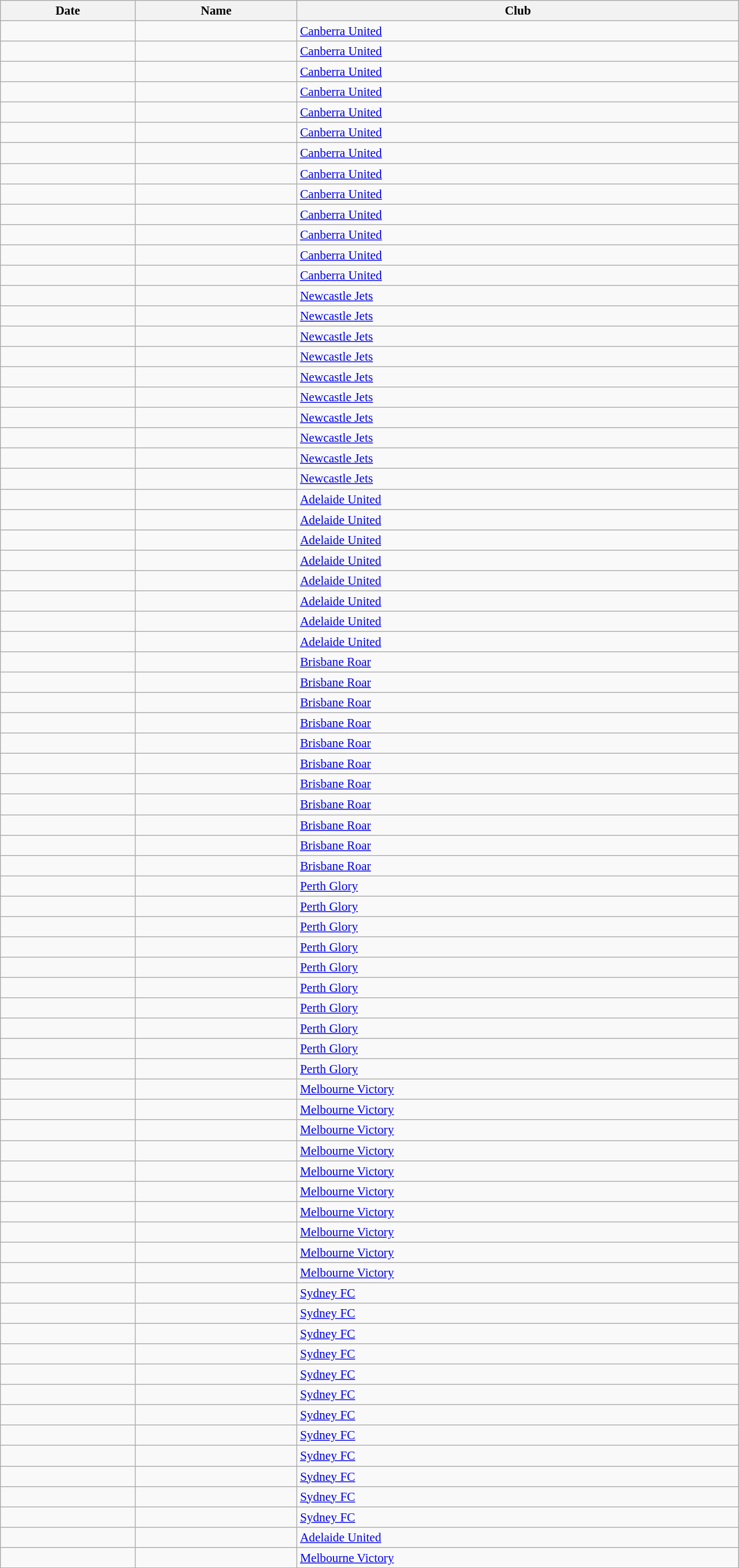<table class="wikitable sortable" style="width:72%; font-size:95%; ">
<tr>
<th>Date</th>
<th>Name</th>
<th>Club</th>
</tr>
<tr>
<td></td>
<td></td>
<td><a href='#'>Canberra United</a></td>
</tr>
<tr>
<td></td>
<td></td>
<td><a href='#'>Canberra United</a></td>
</tr>
<tr>
<td></td>
<td></td>
<td><a href='#'>Canberra United</a></td>
</tr>
<tr>
<td></td>
<td></td>
<td><a href='#'>Canberra United</a></td>
</tr>
<tr>
<td></td>
<td></td>
<td><a href='#'>Canberra United</a></td>
</tr>
<tr>
<td></td>
<td></td>
<td><a href='#'>Canberra United</a></td>
</tr>
<tr>
<td></td>
<td></td>
<td><a href='#'>Canberra United</a></td>
</tr>
<tr>
<td></td>
<td></td>
<td><a href='#'>Canberra United</a></td>
</tr>
<tr>
<td></td>
<td></td>
<td><a href='#'>Canberra United</a></td>
</tr>
<tr>
<td></td>
<td></td>
<td><a href='#'>Canberra United</a></td>
</tr>
<tr>
<td></td>
<td></td>
<td><a href='#'>Canberra United</a></td>
</tr>
<tr>
<td></td>
<td></td>
<td><a href='#'>Canberra United</a></td>
</tr>
<tr>
<td></td>
<td></td>
<td><a href='#'>Canberra United</a></td>
</tr>
<tr>
<td></td>
<td></td>
<td><a href='#'>Newcastle Jets</a></td>
</tr>
<tr>
<td></td>
<td></td>
<td><a href='#'>Newcastle Jets</a></td>
</tr>
<tr>
<td></td>
<td></td>
<td><a href='#'>Newcastle Jets</a></td>
</tr>
<tr>
<td></td>
<td></td>
<td><a href='#'>Newcastle Jets</a></td>
</tr>
<tr>
<td></td>
<td></td>
<td><a href='#'>Newcastle Jets</a></td>
</tr>
<tr>
<td></td>
<td></td>
<td><a href='#'>Newcastle Jets</a></td>
</tr>
<tr>
<td></td>
<td></td>
<td><a href='#'>Newcastle Jets</a></td>
</tr>
<tr>
<td></td>
<td></td>
<td><a href='#'>Newcastle Jets</a></td>
</tr>
<tr>
<td></td>
<td></td>
<td><a href='#'>Newcastle Jets</a></td>
</tr>
<tr>
<td></td>
<td></td>
<td><a href='#'>Newcastle Jets</a></td>
</tr>
<tr>
<td></td>
<td></td>
<td><a href='#'>Adelaide United</a></td>
</tr>
<tr>
<td></td>
<td></td>
<td><a href='#'>Adelaide United</a></td>
</tr>
<tr>
<td></td>
<td></td>
<td><a href='#'>Adelaide United</a></td>
</tr>
<tr>
<td></td>
<td></td>
<td><a href='#'>Adelaide United</a></td>
</tr>
<tr>
<td></td>
<td></td>
<td><a href='#'>Adelaide United</a></td>
</tr>
<tr>
<td></td>
<td></td>
<td><a href='#'>Adelaide United</a></td>
</tr>
<tr>
<td></td>
<td></td>
<td><a href='#'>Adelaide United</a></td>
</tr>
<tr>
<td></td>
<td></td>
<td><a href='#'>Adelaide United</a></td>
</tr>
<tr>
<td></td>
<td></td>
<td><a href='#'>Brisbane Roar</a></td>
</tr>
<tr>
<td></td>
<td></td>
<td><a href='#'>Brisbane Roar</a></td>
</tr>
<tr>
<td></td>
<td></td>
<td><a href='#'>Brisbane Roar</a></td>
</tr>
<tr>
<td></td>
<td></td>
<td><a href='#'>Brisbane Roar</a></td>
</tr>
<tr>
<td></td>
<td></td>
<td><a href='#'>Brisbane Roar</a></td>
</tr>
<tr>
<td></td>
<td></td>
<td><a href='#'>Brisbane Roar</a></td>
</tr>
<tr>
<td></td>
<td></td>
<td><a href='#'>Brisbane Roar</a></td>
</tr>
<tr>
<td></td>
<td></td>
<td><a href='#'>Brisbane Roar</a></td>
</tr>
<tr>
<td></td>
<td></td>
<td><a href='#'>Brisbane Roar</a></td>
</tr>
<tr>
<td></td>
<td></td>
<td><a href='#'>Brisbane Roar</a></td>
</tr>
<tr>
<td></td>
<td></td>
<td><a href='#'>Brisbane Roar</a></td>
</tr>
<tr>
<td></td>
<td></td>
<td><a href='#'>Perth Glory</a></td>
</tr>
<tr>
<td></td>
<td></td>
<td><a href='#'>Perth Glory</a></td>
</tr>
<tr>
<td></td>
<td></td>
<td><a href='#'>Perth Glory</a></td>
</tr>
<tr>
<td></td>
<td></td>
<td><a href='#'>Perth Glory</a></td>
</tr>
<tr>
<td></td>
<td></td>
<td><a href='#'>Perth Glory</a></td>
</tr>
<tr>
<td></td>
<td></td>
<td><a href='#'>Perth Glory</a></td>
</tr>
<tr>
<td></td>
<td></td>
<td><a href='#'>Perth Glory</a></td>
</tr>
<tr>
<td></td>
<td></td>
<td><a href='#'>Perth Glory</a></td>
</tr>
<tr>
<td></td>
<td></td>
<td><a href='#'>Perth Glory</a></td>
</tr>
<tr>
<td></td>
<td></td>
<td><a href='#'>Perth Glory</a></td>
</tr>
<tr>
<td></td>
<td></td>
<td><a href='#'>Melbourne Victory</a></td>
</tr>
<tr>
<td></td>
<td></td>
<td><a href='#'>Melbourne Victory</a></td>
</tr>
<tr>
<td></td>
<td></td>
<td><a href='#'>Melbourne Victory</a></td>
</tr>
<tr>
<td></td>
<td></td>
<td><a href='#'>Melbourne Victory</a></td>
</tr>
<tr>
<td></td>
<td></td>
<td><a href='#'>Melbourne Victory</a></td>
</tr>
<tr>
<td></td>
<td></td>
<td><a href='#'>Melbourne Victory</a></td>
</tr>
<tr>
<td></td>
<td></td>
<td><a href='#'>Melbourne Victory</a></td>
</tr>
<tr>
<td></td>
<td></td>
<td><a href='#'>Melbourne Victory</a></td>
</tr>
<tr>
<td></td>
<td></td>
<td><a href='#'>Melbourne Victory</a></td>
</tr>
<tr>
<td></td>
<td></td>
<td><a href='#'>Melbourne Victory</a></td>
</tr>
<tr>
<td></td>
<td></td>
<td><a href='#'>Sydney FC</a></td>
</tr>
<tr>
<td></td>
<td></td>
<td><a href='#'>Sydney FC</a></td>
</tr>
<tr>
<td></td>
<td></td>
<td><a href='#'>Sydney FC</a></td>
</tr>
<tr>
<td></td>
<td></td>
<td><a href='#'>Sydney FC</a></td>
</tr>
<tr>
<td></td>
<td></td>
<td><a href='#'>Sydney FC</a></td>
</tr>
<tr>
<td></td>
<td></td>
<td><a href='#'>Sydney FC</a></td>
</tr>
<tr>
<td></td>
<td></td>
<td><a href='#'>Sydney FC</a></td>
</tr>
<tr>
<td></td>
<td></td>
<td><a href='#'>Sydney FC</a></td>
</tr>
<tr>
<td></td>
<td></td>
<td><a href='#'>Sydney FC</a></td>
</tr>
<tr>
<td></td>
<td></td>
<td><a href='#'>Sydney FC</a></td>
</tr>
<tr>
<td></td>
<td></td>
<td><a href='#'>Sydney FC</a></td>
</tr>
<tr>
<td></td>
<td></td>
<td><a href='#'>Sydney FC</a></td>
</tr>
<tr>
<td></td>
<td></td>
<td><a href='#'>Adelaide United</a></td>
</tr>
<tr>
<td></td>
<td></td>
<td><a href='#'>Melbourne Victory</a></td>
</tr>
</table>
